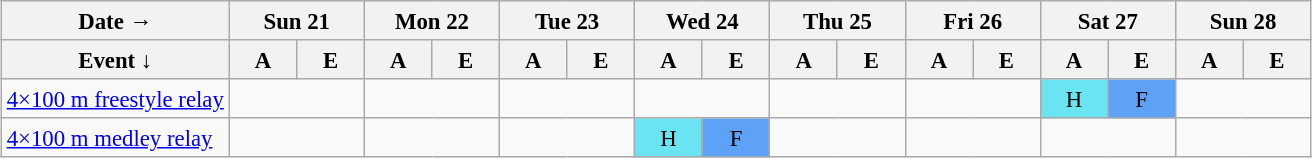<table class="wikitable" style="margin:0.5em auto; font-size:95%; line-height:1.25em;">
<tr style="text-align:center;">
<th>Date →</th>
<th colspan="2">Sun 21</th>
<th colspan="2">Mon 22</th>
<th colspan="2">Tue 23</th>
<th colspan="2">Wed 24</th>
<th colspan="2">Thu 25</th>
<th colspan="2">Fri 26</th>
<th colspan="2">Sat 27</th>
<th colspan="2">Sun 28</th>
</tr>
<tr>
<th>Event   ↓</th>
<th style="width:2.5em;">A</th>
<th style="width:2.5em;">E</th>
<th style="width:2.5em;">A</th>
<th style="width:2.5em;">E</th>
<th style="width:2.5em;">A</th>
<th style="width:2.5em;">E</th>
<th style="width:2.5em;">A</th>
<th style="width:2.5em;">E</th>
<th style="width:2.5em;">A</th>
<th style="width:2.5em;">E</th>
<th style="width:2.5em;">A</th>
<th style="width:2.5em;">E</th>
<th style="width:2.5em;">A</th>
<th style="width:2.5em;">E</th>
<th style="width:2.5em;">A</th>
<th style="width:2.5em;">E</th>
</tr>
<tr style="text-align:center;">
<td style="text-align:left;"><a href='#'>4×100 m freestyle relay</a></td>
<td colspan="2"></td>
<td colspan="2"></td>
<td colspan="2"></td>
<td colspan="2"></td>
<td colspan="2"></td>
<td colspan="2"></td>
<td style="background-color:#6be4f2;">H</td>
<td style="background-color:#5ea2f7;">F</td>
<td colspan="2"></td>
</tr>
<tr style="text-align:center;">
<td style="text-align:left;"><a href='#'>4×100 m medley relay</a></td>
<td colspan="2"></td>
<td colspan="2"></td>
<td colspan="2"></td>
<td style="background-color:#6be4f2;">H</td>
<td style="background-color:#5ea2f7;">F</td>
<td colspan="2"></td>
<td colspan="2"></td>
<td colspan="2"></td>
<td colspan="2"></td>
</tr>
</table>
